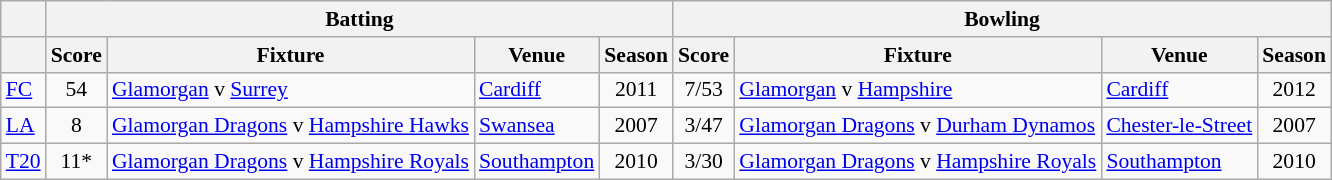<table class=wikitable style="font-size:90%">
<tr>
<th rowspan="1"></th>
<th colspan="4" rowspan="1">Batting</th>
<th colspan="4" rowspan="1">Bowling</th>
</tr>
<tr>
<th></th>
<th>Score</th>
<th>Fixture</th>
<th>Venue</th>
<th>Season</th>
<th>Score</th>
<th>Fixture</th>
<th>Venue</th>
<th>Season</th>
</tr>
<tr>
<td><a href='#'>FC</a></td>
<td align="center">54</td>
<td><a href='#'>Glamorgan</a> v <a href='#'>Surrey</a></td>
<td><a href='#'>Cardiff</a></td>
<td align="center">2011</td>
<td align="center">7/53</td>
<td><a href='#'>Glamorgan</a> v <a href='#'>Hampshire</a></td>
<td><a href='#'>Cardiff</a></td>
<td align="center">2012</td>
</tr>
<tr>
<td><a href='#'>LA</a></td>
<td align="center">8</td>
<td><a href='#'>Glamorgan Dragons</a> v <a href='#'>Hampshire Hawks</a></td>
<td><a href='#'>Swansea</a></td>
<td align="center">2007</td>
<td align="center">3/47</td>
<td><a href='#'>Glamorgan Dragons</a> v <a href='#'>Durham Dynamos</a></td>
<td><a href='#'>Chester-le-Street</a></td>
<td align="center">2007</td>
</tr>
<tr>
<td><a href='#'>T20</a></td>
<td align="center">11*</td>
<td><a href='#'>Glamorgan Dragons</a> v <a href='#'>Hampshire Royals</a></td>
<td><a href='#'>Southampton</a></td>
<td align="center">2010</td>
<td align="center">3/30</td>
<td><a href='#'>Glamorgan Dragons</a> v <a href='#'>Hampshire Royals</a></td>
<td><a href='#'>Southampton</a></td>
<td align="center">2010</td>
</tr>
</table>
